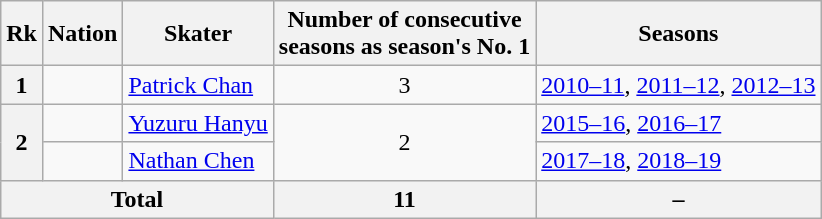<table class="wikitable sortable">
<tr>
<th>Rk</th>
<th>Nation</th>
<th>Skater</th>
<th>Number of consecutive<br>seasons as season's No. 1</th>
<th>Seasons</th>
</tr>
<tr>
<th>1</th>
<td></td>
<td><a href='#'>Patrick Chan</a></td>
<td style="text-align: center;">3</td>
<td><a href='#'>2010–11</a>, <a href='#'>2011–12</a>, <a href='#'>2012–13</a></td>
</tr>
<tr>
<th rowspan="2">2</th>
<td></td>
<td><a href='#'>Yuzuru Hanyu</a></td>
<td rowspan="2" style="text-align: center;">2</td>
<td><a href='#'>2015–16</a>, <a href='#'>2016–17</a></td>
</tr>
<tr>
<td></td>
<td><a href='#'>Nathan Chen</a></td>
<td><a href='#'>2017–18</a>, <a href='#'>2018–19</a></td>
</tr>
<tr class="sortbottom">
<th colspan="3">Total</th>
<th>11</th>
<th>–</th>
</tr>
</table>
